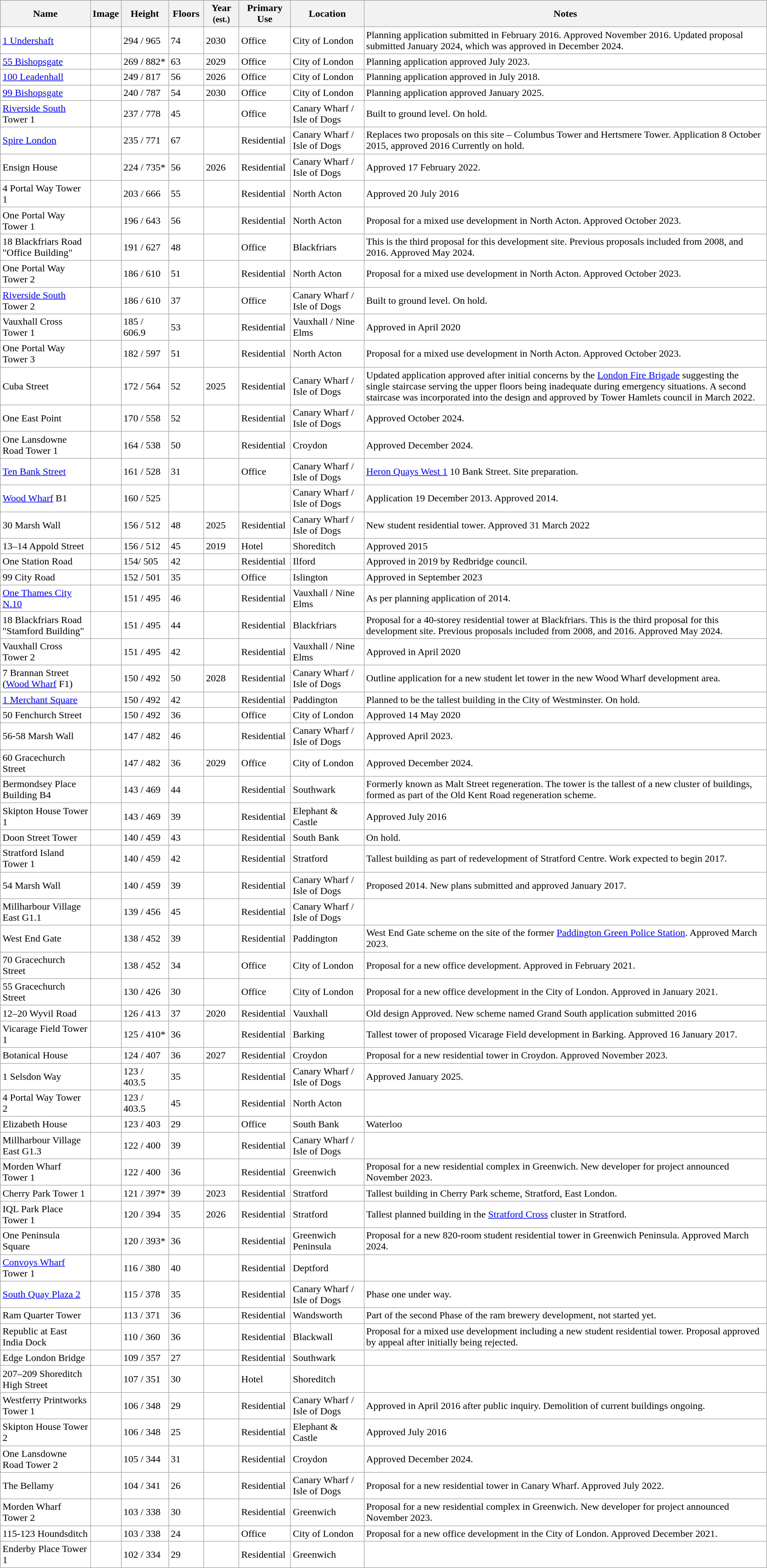<table class="wikitable sortable" style="border:#999; background:#fff;">
<tr style="background:#bdbbd7;">
<th>Name</th>
<th>Image</th>
<th>Height<br></th>
<th style="width:50px;">Floors</th>
<th style="width:50px;">Year <small>(est.)</small></th>
<th>Primary Use</th>
<th>Location</th>
<th class="unsortable">Notes</th>
</tr>
<tr>
<td><a href='#'>1 Undershaft</a></td>
<td></td>
<td>294 / 965</td>
<td>74</td>
<td>2030</td>
<td>Office</td>
<td>City of London</td>
<td>Planning application submitted in February 2016. Approved November 2016. Updated proposal submitted January 2024, which was approved in December 2024.</td>
</tr>
<tr>
<td><a href='#'>55 Bishopsgate</a></td>
<td></td>
<td>269 / 882*</td>
<td>63</td>
<td>2029</td>
<td>Office</td>
<td>City of London</td>
<td>Planning application approved July 2023.</td>
</tr>
<tr>
<td><a href='#'>100 Leadenhall</a></td>
<td></td>
<td>249 / 817</td>
<td>56</td>
<td>2026</td>
<td>Office</td>
<td>City of London</td>
<td>Planning application approved in July 2018.</td>
</tr>
<tr>
<td><a href='#'> 99 Bishopsgate</a></td>
<td></td>
<td>240 / 787</td>
<td>54</td>
<td>2030</td>
<td>Office</td>
<td>City of London</td>
<td>Planning application approved January 2025. </td>
</tr>
<tr>
<td><a href='#'>Riverside South</a> Tower 1</td>
<td></td>
<td>237 / 778</td>
<td>45</td>
<td></td>
<td>Office</td>
<td>Canary Wharf / Isle of Dogs</td>
<td> Built to ground level. On hold.</td>
</tr>
<tr>
<td><a href='#'>Spire London</a></td>
<td></td>
<td>235 / 771</td>
<td>67</td>
<td></td>
<td>Residential</td>
<td>Canary Wharf / Isle of Dogs</td>
<td> Replaces two proposals on this site – Columbus Tower and Hertsmere Tower. Application 8 October 2015, approved 2016 Currently on hold.</td>
</tr>
<tr>
<td>Ensign House</td>
<td></td>
<td>224 / 735*</td>
<td>56</td>
<td>2026</td>
<td>Residential</td>
<td>Canary Wharf / Isle of Dogs</td>
<td>Approved 17 February 2022.</td>
</tr>
<tr>
<td>4 Portal Way Tower 1</td>
<td></td>
<td>203 / 666</td>
<td>55</td>
<td></td>
<td>Residential</td>
<td>North Acton</td>
<td>Approved 20 July 2016</td>
</tr>
<tr>
<td>One Portal Way Tower 1</td>
<td></td>
<td>196 / 643</td>
<td>56</td>
<td></td>
<td>Residential</td>
<td>North Acton</td>
<td>Proposal for a mixed use development in North Acton. Approved October 2023.</td>
</tr>
<tr>
<td>18 Blackfriars Road "Office Building"</td>
<td></td>
<td>191 / 627</td>
<td>48</td>
<td></td>
<td>Office</td>
<td>Blackfriars</td>
<td> This is the third proposal for this development site. Previous proposals included from 2008, and 2016. Approved May 2024.</td>
</tr>
<tr>
<td>One Portal Way Tower 2</td>
<td></td>
<td>186 / 610</td>
<td>51</td>
<td></td>
<td>Residential</td>
<td>North Acton</td>
<td>Proposal for a mixed use development in North Acton. Approved October 2023.</td>
</tr>
<tr>
<td><a href='#'>Riverside South</a> Tower 2</td>
<td></td>
<td>186 / 610</td>
<td>37</td>
<td></td>
<td>Office</td>
<td>Canary Wharf / Isle of Dogs</td>
<td> Built to ground level. On hold.</td>
</tr>
<tr>
<td>Vauxhall Cross Tower 1</td>
<td></td>
<td>185 / 606.9</td>
<td>53</td>
<td></td>
<td>Residential</td>
<td>Vauxhall / Nine Elms</td>
<td>Approved in April 2020</td>
</tr>
<tr>
<td>One Portal Way Tower 3</td>
<td></td>
<td>182 / 597</td>
<td>51</td>
<td></td>
<td>Residential</td>
<td>North Acton</td>
<td>Proposal for a mixed use development in North Acton.  Approved October 2023.</td>
</tr>
<tr>
<td>Cuba Street</td>
<td></td>
<td>172 / 564</td>
<td>52</td>
<td>2025</td>
<td>Residential</td>
<td>Canary Wharf / Isle of Dogs</td>
<td>Updated application approved after initial concerns by the <a href='#'>London Fire Brigade</a> suggesting the single staircase serving the upper floors being inadequate during emergency situations. A second staircase was incorporated into the design and approved by Tower Hamlets council in March 2022.</td>
</tr>
<tr>
<td>One East Point</td>
<td></td>
<td>170 / 558</td>
<td>52</td>
<td></td>
<td>Residential</td>
<td>Canary Wharf / Isle of Dogs</td>
<td>Approved October 2024. </td>
</tr>
<tr>
<td>One Lansdowne Road Tower 1</td>
<td></td>
<td>164 / 538</td>
<td>50</td>
<td></td>
<td>Residential</td>
<td>Croydon</td>
<td>Approved December 2024. </td>
</tr>
<tr>
<td><a href='#'>Ten Bank Street</a></td>
<td></td>
<td>161 / 528</td>
<td>31</td>
<td></td>
<td>Office</td>
<td>Canary Wharf / Isle of Dogs</td>
<td><a href='#'> Heron Quays West 1</a> 10 Bank Street. Site preparation.</td>
</tr>
<tr>
<td><a href='#'>Wood Wharf</a> B1</td>
<td></td>
<td>160 / 525</td>
<td></td>
<td></td>
<td></td>
<td>Canary Wharf / Isle of Dogs</td>
<td>Application 19 December 2013. Approved 2014.</td>
</tr>
<tr>
<td>30 Marsh Wall</td>
<td></td>
<td>156 / 512</td>
<td>48</td>
<td>2025</td>
<td>Residential</td>
<td>Canary Wharf / Isle of Dogs</td>
<td>New student residential tower. Approved 31 March 2022 </td>
</tr>
<tr>
<td>13–14 Appold Street</td>
<td></td>
<td>156 / 512</td>
<td>45</td>
<td>2019</td>
<td>Hotel</td>
<td>Shoreditch</td>
<td> Approved 2015</td>
</tr>
<tr>
<td>One Station Road</td>
<td></td>
<td>154/ 505</td>
<td>42</td>
<td></td>
<td>Residential</td>
<td>Ilford</td>
<td>Approved in 2019 by Redbridge council.</td>
</tr>
<tr>
<td>99 City Road</td>
<td></td>
<td>152 / 501</td>
<td>35</td>
<td></td>
<td>Office</td>
<td>Islington</td>
<td>Approved in September 2023 </td>
</tr>
<tr>
<td><a href='#'>One Thames City N.10</a></td>
<td></td>
<td>151 / 495</td>
<td>46</td>
<td></td>
<td>Residential</td>
<td>Vauxhall / Nine Elms</td>
<td>As per planning application of 2014.</td>
</tr>
<tr>
<td>18 Blackfriars Road "Stamford Building"</td>
<td></td>
<td>151 / 495</td>
<td>44</td>
<td></td>
<td>Residential</td>
<td>Blackfriars</td>
<td>Proposal for a 40-storey residential tower at Blackfriars. This is the third proposal for this development site. Previous proposals included from 2008, and 2016. Approved May 2024.</td>
</tr>
<tr>
<td>Vauxhall Cross Tower 2</td>
<td></td>
<td>151 / 495</td>
<td>42</td>
<td></td>
<td>Residential</td>
<td>Vauxhall / Nine Elms</td>
<td>Approved in April 2020</td>
</tr>
<tr>
<td>7 Brannan Street (<a href='#'>Wood Wharf</a> F1)</td>
<td></td>
<td>150 / 492</td>
<td>50</td>
<td>2028</td>
<td>Residential</td>
<td>Canary Wharf / Isle of Dogs</td>
<td>Outline application for a new student let tower in the new Wood Wharf development area.</td>
</tr>
<tr>
<td><a href='#'>1 Merchant Square</a></td>
<td></td>
<td>150 / 492</td>
<td>42</td>
<td></td>
<td>Residential</td>
<td>Paddington</td>
<td> Planned to be the tallest building in the City of Westminster. On hold.</td>
</tr>
<tr>
<td>50 Fenchurch Street</td>
<td></td>
<td>150 / 492</td>
<td>36</td>
<td></td>
<td>Office</td>
<td>City of London</td>
<td>Approved 14 May 2020</td>
</tr>
<tr>
<td>56-58 Marsh Wall</td>
<td></td>
<td>147 / 482</td>
<td>46</td>
<td></td>
<td>Residential</td>
<td>Canary Wharf / Isle of Dogs</td>
<td>Approved April 2023.</td>
</tr>
<tr>
<td>60 Gracechurch Street</td>
<td></td>
<td>147 / 482</td>
<td>36</td>
<td>2029</td>
<td>Office</td>
<td>City of London</td>
<td>Approved December 2024.</td>
</tr>
<tr>
<td>Bermondsey Place Building B4</td>
<td></td>
<td>143 / 469</td>
<td>44</td>
<td></td>
<td>Residential</td>
<td>Southwark</td>
<td>Formerly known as Malt Street regeneration. The tower is the tallest of a new cluster of buildings, formed as part of the Old Kent Road regeneration scheme.</td>
</tr>
<tr>
<td>Skipton House Tower 1</td>
<td></td>
<td>143 / 469</td>
<td>39</td>
<td></td>
<td>Residential</td>
<td>Elephant & Castle</td>
<td>Approved July 2016</td>
</tr>
<tr>
<td>Doon Street Tower</td>
<td></td>
<td>140 / 459</td>
<td>43</td>
<td></td>
<td>Residential</td>
<td>South Bank</td>
<td> On hold.</td>
</tr>
<tr>
<td>Stratford Island Tower 1</td>
<td></td>
<td>140 / 459</td>
<td>42</td>
<td></td>
<td>Residential</td>
<td>Stratford</td>
<td> Tallest building as part of redevelopment of Stratford Centre. Work expected to begin 2017.</td>
</tr>
<tr>
<td>54 Marsh Wall</td>
<td></td>
<td>140 / 459</td>
<td>39</td>
<td></td>
<td>Residential</td>
<td>Canary Wharf / Isle of Dogs</td>
<td> Proposed 2014. New plans submitted and approved January 2017.</td>
</tr>
<tr>
<td>Millharbour Village East G1.1</td>
<td></td>
<td>139 / 456</td>
<td>45</td>
<td></td>
<td>Residential</td>
<td>Canary Wharf / Isle of Dogs</td>
<td></td>
</tr>
<tr>
<td>West End Gate</td>
<td></td>
<td>138 / 452</td>
<td>39</td>
<td></td>
<td>Residential</td>
<td>Paddington</td>
<td>West End Gate scheme on the site of the former <a href='#'>Paddington Green Police Station</a>. Approved March 2023.</td>
</tr>
<tr>
<td>70 Gracechurch Street</td>
<td></td>
<td>138 / 452</td>
<td>34</td>
<td></td>
<td>Office</td>
<td>City of London</td>
<td>Proposal for a new office development. Approved in February 2021.</td>
</tr>
<tr>
<td>55 Gracechurch Street</td>
<td></td>
<td>130 / 426</td>
<td>30</td>
<td></td>
<td>Office</td>
<td>City of London</td>
<td>Proposal for a new office development in the City of London. Approved in January 2021.</td>
</tr>
<tr>
<td>12–20 Wyvil Road</td>
<td></td>
<td>126 / 413</td>
<td>37</td>
<td>2020</td>
<td>Residential</td>
<td>Vauxhall</td>
<td> Old design Approved. New scheme named Grand South application submitted 2016</td>
</tr>
<tr>
<td>Vicarage Field Tower 1</td>
<td></td>
<td>125 / 410*</td>
<td>36</td>
<td></td>
<td>Residential</td>
<td>Barking</td>
<td> Tallest tower of proposed Vicarage Field development in Barking. Approved 16 January 2017.</td>
</tr>
<tr>
<td>Botanical House</td>
<td></td>
<td>124 / 407</td>
<td>36</td>
<td>2027</td>
<td>Residential</td>
<td>Croydon</td>
<td>Proposal for a new residential tower in Croydon. Approved November 2023.</td>
</tr>
<tr>
<td>1 Selsdon Way</td>
<td></td>
<td>123 / 403.5</td>
<td>35</td>
<td></td>
<td>Residential</td>
<td>Canary Wharf / Isle of Dogs</td>
<td>Approved January 2025. </td>
</tr>
<tr>
<td>4 Portal Way Tower 2</td>
<td></td>
<td>123 / 403.5</td>
<td>45</td>
<td></td>
<td>Residential</td>
<td>North Acton</td>
<td></td>
</tr>
<tr>
<td>Elizabeth House</td>
<td></td>
<td>123 / 403</td>
<td>29</td>
<td></td>
<td>Office</td>
<td>South Bank</td>
<td>Waterloo</td>
</tr>
<tr>
<td>Millharbour Village East G1.3</td>
<td></td>
<td>122 / 400</td>
<td>39</td>
<td></td>
<td>Residential</td>
<td>Canary Wharf / Isle of Dogs</td>
<td></td>
</tr>
<tr>
<td>Morden Wharf Tower 1</td>
<td></td>
<td>122 / 400</td>
<td>36</td>
<td></td>
<td>Residential</td>
<td>Greenwich</td>
<td>Proposal for a new residential complex in Greenwich. New developer for project announced November 2023.</td>
</tr>
<tr>
<td>Cherry Park Tower 1</td>
<td></td>
<td>121 / 397*</td>
<td>39</td>
<td>2023</td>
<td>Residential</td>
<td>Stratford</td>
<td>Tallest building in Cherry Park scheme, Stratford, East London.</td>
</tr>
<tr>
<td>IQL Park Place Tower 1</td>
<td></td>
<td>120 / 394</td>
<td>35</td>
<td>2026</td>
<td>Residential</td>
<td>Stratford</td>
<td>Tallest planned building in the <a href='#'>Stratford Cross</a> cluster in Stratford.</td>
</tr>
<tr>
<td>One Peninsula Square</td>
<td></td>
<td>120 / 393*</td>
<td>36</td>
<td></td>
<td>Residential</td>
<td>Greenwich Peninsula</td>
<td>Proposal for a new 820-room student residential tower in Greenwich Peninsula. Approved March 2024.</td>
</tr>
<tr>
<td><a href='#'>Convoys Wharf</a> Tower 1</td>
<td></td>
<td>116 / 380</td>
<td>40</td>
<td></td>
<td>Residential</td>
<td>Deptford</td>
<td></td>
</tr>
<tr>
<td><a href='#'>South Quay Plaza 2</a></td>
<td></td>
<td>115 / 378</td>
<td>35</td>
<td></td>
<td>Residential</td>
<td>Canary Wharf / Isle of Dogs</td>
<td> Phase one under way.</td>
</tr>
<tr>
<td>Ram Quarter Tower</td>
<td></td>
<td>113 / 371</td>
<td>36</td>
<td></td>
<td>Residential</td>
<td>Wandsworth</td>
<td>Part of the second Phase of the ram brewery development, not started yet.</td>
</tr>
<tr>
<td>Republic at East India Dock</td>
<td></td>
<td>110 / 360</td>
<td>36</td>
<td></td>
<td>Residential</td>
<td>Blackwall</td>
<td>Proposal for a mixed use development including a new student residential tower. Proposal approved by appeal after initially being rejected.</td>
</tr>
<tr>
<td>Edge London Bridge</td>
<td></td>
<td>109 / 357</td>
<td>27</td>
<td></td>
<td>Residential</td>
<td>Southwark</td>
<td></td>
</tr>
<tr>
<td>207–209 Shoreditch High Street</td>
<td></td>
<td>107 / 351</td>
<td>30</td>
<td></td>
<td>Hotel</td>
<td>Shoreditch</td>
<td></td>
</tr>
<tr>
<td>Westferry Printworks Tower 1</td>
<td></td>
<td>106 / 348</td>
<td>29</td>
<td></td>
<td>Residential</td>
<td>Canary Wharf / Isle of Dogs</td>
<td>Approved in April 2016 after public inquiry. Demolition of current buildings ongoing.</td>
</tr>
<tr>
<td>Skipton House Tower 2</td>
<td></td>
<td>106 / 348</td>
<td>25</td>
<td></td>
<td>Residential</td>
<td>Elephant & Castle</td>
<td>Approved July 2016</td>
</tr>
<tr>
<td>One Lansdowne Road Tower 2</td>
<td></td>
<td>105 / 344</td>
<td>31</td>
<td></td>
<td>Residential</td>
<td>Croydon</td>
<td>Approved December 2024. </td>
</tr>
<tr>
<td>The Bellamy</td>
<td></td>
<td>104 / 341</td>
<td>26</td>
<td></td>
<td>Residential</td>
<td>Canary Wharf / Isle of Dogs</td>
<td>Proposal for a new residential tower in Canary Wharf. Approved July 2022.</td>
</tr>
<tr>
<td>Morden Wharf Tower 2</td>
<td></td>
<td>103 / 338</td>
<td>30</td>
<td></td>
<td>Residential</td>
<td>Greenwich</td>
<td>Proposal for a new residential complex in Greenwich. New developer for project announced November 2023.</td>
</tr>
<tr>
<td>115-123 Houndsditch</td>
<td></td>
<td>103 / 338</td>
<td>24</td>
<td></td>
<td>Office</td>
<td>City of London</td>
<td>Proposal for a new office development in the City of London. Approved December 2021.</td>
</tr>
<tr>
<td>Enderby Place Tower 1</td>
<td></td>
<td>102 / 334</td>
<td>29</td>
<td></td>
<td>Residential</td>
<td>Greenwich</td>
<td></td>
</tr>
</table>
